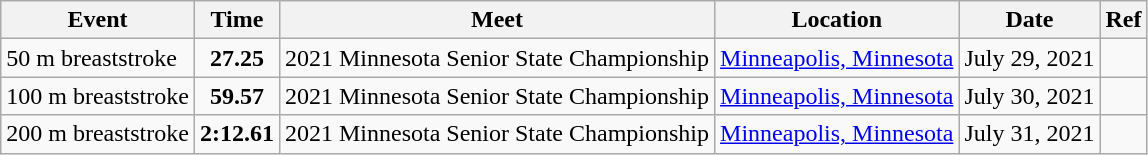<table class="wikitable">
<tr>
<th>Event</th>
<th>Time</th>
<th>Meet</th>
<th>Location</th>
<th>Date</th>
<th>Ref</th>
</tr>
<tr>
<td>50 m breaststroke</td>
<td style="text-align:center;"><strong>27.25</strong></td>
<td>2021 Minnesota Senior State Championship</td>
<td><a href='#'>Minneapolis, Minnesota</a></td>
<td>July 29, 2021</td>
<td style="text-align:center;"></td>
</tr>
<tr>
<td>100 m breaststroke</td>
<td style="text-align:center;"><strong>59.57</strong></td>
<td>2021 Minnesota Senior State Championship</td>
<td><a href='#'>Minneapolis, Minnesota</a></td>
<td>July 30, 2021</td>
<td style="text-align:center;"></td>
</tr>
<tr>
<td>200 m breaststroke</td>
<td style="text-align:center;"><strong>2:12.61</strong></td>
<td>2021 Minnesota Senior State Championship</td>
<td><a href='#'>Minneapolis, Minnesota</a></td>
<td>July 31, 2021</td>
<td style="text-align:center;"></td>
</tr>
</table>
